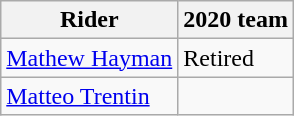<table class="wikitable">
<tr>
<th>Rider</th>
<th>2020 team</th>
</tr>
<tr>
<td><a href='#'>Mathew Hayman</a></td>
<td>Retired</td>
</tr>
<tr>
<td><a href='#'>Matteo Trentin</a></td>
<td></td>
</tr>
</table>
